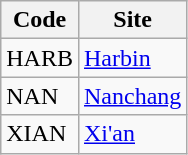<table class="wikitable">
<tr>
<th>Code</th>
<th>Site</th>
</tr>
<tr>
<td>HARB</td>
<td><a href='#'>Harbin</a></td>
</tr>
<tr>
<td>NAN</td>
<td><a href='#'>Nanchang</a></td>
</tr>
<tr>
<td>XIAN</td>
<td><a href='#'>Xi'an</a></td>
</tr>
</table>
